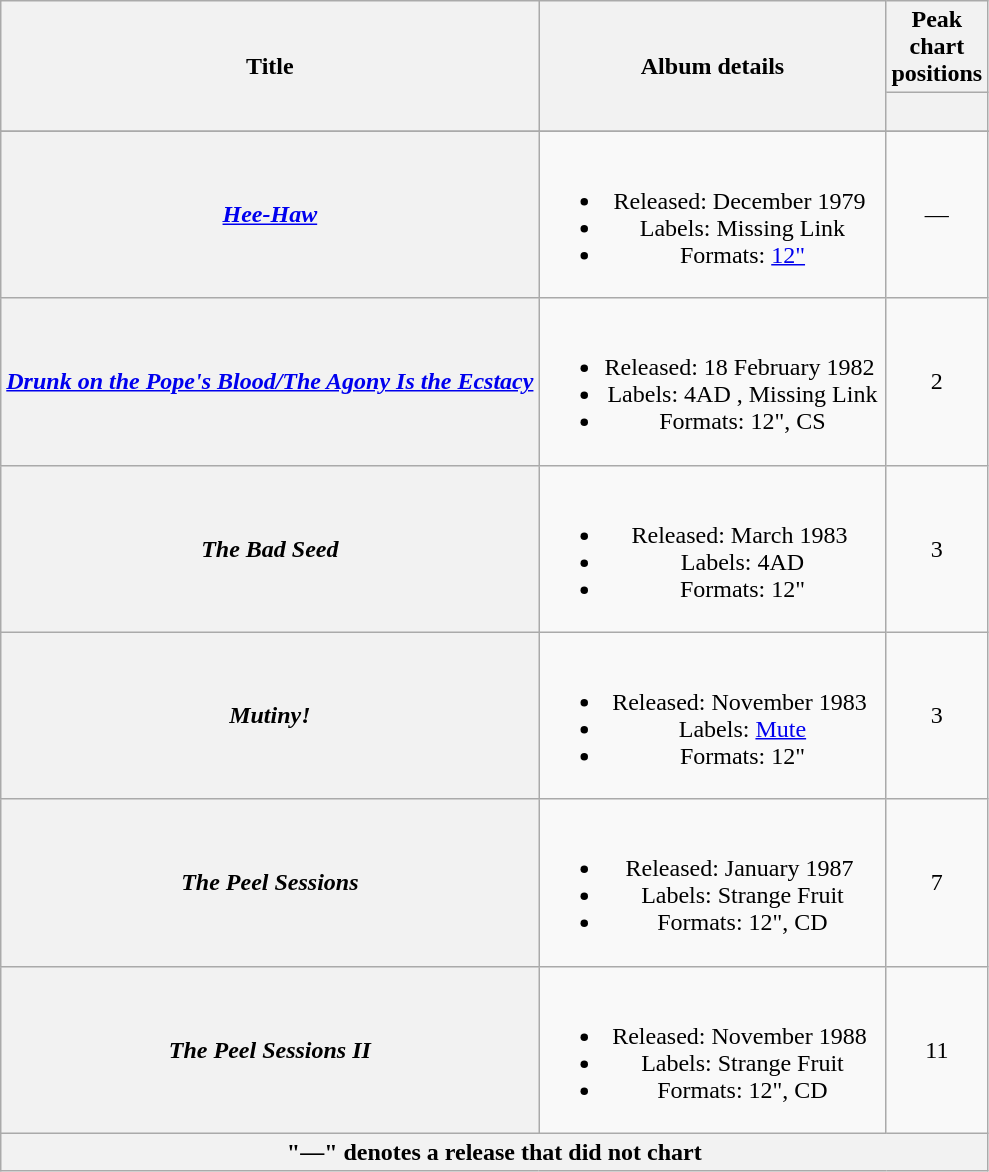<table class="wikitable plainrowheaders" style="text-align:center">
<tr>
<th scope="col" rowspan="2">Title</th>
<th scope="col" rowspan="2">Album details</th>
<th scope="col" colspan="1">Peak chart positions</th>
</tr>
<tr>
<th scope="col" style="width:2em"><br></th>
</tr>
<tr>
</tr>
<tr>
<th scope="row"><em><a href='#'>Hee-Haw</a></em></th>
<td><br><ul><li>Released: December 1979 </li><li>Labels: Missing Link </li><li>Formats: <a href='#'>12"</a></li></ul></td>
<td>—</td>
</tr>
<tr>
<th scope="row"><em><a href='#'>Drunk on the Pope's Blood/The Agony Is the Ecstacy</a></em><br></th>
<td><br><ul><li>Released: 18 February 1982 </li><li>Labels: 4AD , Missing Link </li><li>Formats: 12", CS</li></ul></td>
<td>2</td>
</tr>
<tr>
<th scope="row"><em>The Bad Seed</em></th>
<td><br><ul><li>Released: March 1983 </li><li>Labels: 4AD </li><li>Formats: 12"</li></ul></td>
<td>3</td>
</tr>
<tr>
<th scope="row"><em>Mutiny!</em></th>
<td><br><ul><li>Released: November 1983 </li><li>Labels: <a href='#'>Mute</a> </li><li>Formats: 12"</li></ul></td>
<td>3</td>
</tr>
<tr>
<th scope="row"><em>The Peel Sessions</em></th>
<td><br><ul><li>Released: January 1987 </li><li>Labels: Strange Fruit </li><li>Formats: 12", CD</li></ul></td>
<td>7</td>
</tr>
<tr>
<th scope="row"><em>The Peel Sessions II</em></th>
<td><br><ul><li>Released: November 1988 </li><li>Labels: Strange Fruit </li><li>Formats: 12", CD</li></ul></td>
<td>11</td>
</tr>
<tr>
<th scope="row" colspan="4" style="text-align:center">"—" denotes a release that did not chart</th>
</tr>
</table>
